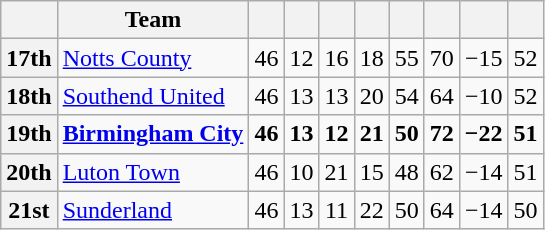<table class="wikitable" style="text-align:center;">
<tr>
<th scope="col"></th>
<th scope="col">Team</th>
<th scope="col"></th>
<th scope="col"></th>
<th scope="col"></th>
<th scope="col"></th>
<th scope="col"></th>
<th scope="col"></th>
<th scope="col"></th>
<th scope="col"></th>
</tr>
<tr>
<th scope="row">17th</th>
<td align="left"><a href='#'>Notts County</a></td>
<td>46</td>
<td>12</td>
<td>16</td>
<td>18</td>
<td>55</td>
<td>70</td>
<td>−15</td>
<td>52</td>
</tr>
<tr>
<th scope="row">18th</th>
<td align="left"><a href='#'>Southend United</a></td>
<td>46</td>
<td>13</td>
<td>13</td>
<td>20</td>
<td>54</td>
<td>64</td>
<td>−10</td>
<td>52</td>
</tr>
<tr style="font-weight:bold">
<th scope="row">19th</th>
<td align="left"><a href='#'>Birmingham City</a></td>
<td>46</td>
<td>13</td>
<td>12</td>
<td>21</td>
<td>50</td>
<td>72</td>
<td>−22</td>
<td>51</td>
</tr>
<tr>
<th scope="row">20th</th>
<td align="left"><a href='#'>Luton Town</a></td>
<td>46</td>
<td>10</td>
<td>21</td>
<td>15</td>
<td>48</td>
<td>62</td>
<td>−14</td>
<td>51</td>
</tr>
<tr>
<th scope="row">21st</th>
<td align="left"><a href='#'>Sunderland</a></td>
<td>46</td>
<td>13</td>
<td>11</td>
<td>22</td>
<td>50</td>
<td>64</td>
<td>−14</td>
<td>50</td>
</tr>
</table>
